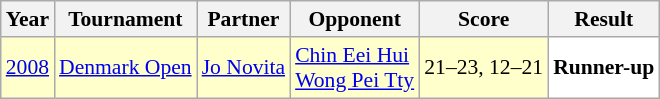<table class="sortable wikitable" style="font-size: 90%;">
<tr>
<th>Year</th>
<th>Tournament</th>
<th>Partner</th>
<th>Opponent</th>
<th>Score</th>
<th>Result</th>
</tr>
<tr style="background:#FFFFCC">
<td align="center"><a href='#'>2008</a></td>
<td align="left"><a href='#'>Denmark Open</a></td>
<td align="left"> <a href='#'>Jo Novita</a></td>
<td align="left"> <a href='#'>Chin Eei Hui</a><br> <a href='#'>Wong Pei Tty</a></td>
<td align="left">21–23, 12–21</td>
<td style="text-align:left; background:white"> <strong>Runner-up</strong></td>
</tr>
</table>
